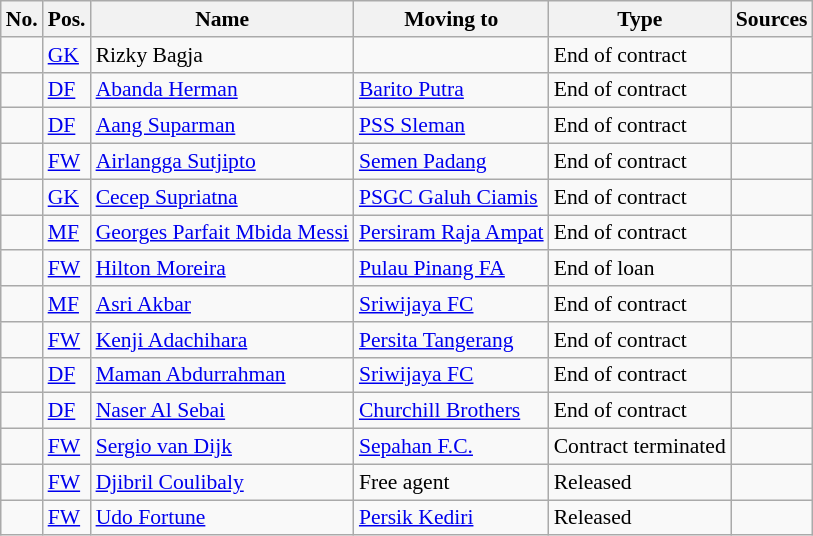<table class="wikitable" Style="font-size:90%">
<tr>
<th>No.</th>
<th>Pos.</th>
<th>Name</th>
<th>Moving to</th>
<th>Type</th>
<th>Sources</th>
</tr>
<tr>
<td></td>
<td><a href='#'>GK</a></td>
<td> Rizky Bagja</td>
<td></td>
<td>End of contract</td>
<td></td>
</tr>
<tr>
<td></td>
<td><a href='#'>DF</a></td>
<td> <a href='#'>Abanda Herman</a></td>
<td><a href='#'>Barito Putra</a></td>
<td>End of contract</td>
<td></td>
</tr>
<tr>
<td></td>
<td><a href='#'>DF</a></td>
<td> <a href='#'>Aang Suparman</a></td>
<td><a href='#'>PSS Sleman</a></td>
<td>End of contract</td>
<td></td>
</tr>
<tr>
<td></td>
<td><a href='#'>FW</a></td>
<td> <a href='#'>Airlangga Sutjipto</a></td>
<td><a href='#'>Semen Padang</a></td>
<td>End of contract</td>
<td></td>
</tr>
<tr>
<td></td>
<td><a href='#'>GK</a></td>
<td> <a href='#'>Cecep Supriatna</a></td>
<td><a href='#'>PSGC Galuh Ciamis</a></td>
<td>End of contract</td>
<td></td>
</tr>
<tr>
<td></td>
<td><a href='#'>MF</a></td>
<td> <a href='#'>Georges Parfait Mbida Messi</a></td>
<td><a href='#'>Persiram Raja Ampat</a></td>
<td>End of contract</td>
<td></td>
</tr>
<tr>
<td></td>
<td><a href='#'>FW</a></td>
<td> <a href='#'>Hilton Moreira</a></td>
<td> <a href='#'>Pulau Pinang FA</a></td>
<td>End of loan</td>
<td></td>
</tr>
<tr>
<td></td>
<td><a href='#'>MF</a></td>
<td> <a href='#'>Asri Akbar</a></td>
<td><a href='#'>Sriwijaya FC</a></td>
<td>End of contract</td>
<td></td>
</tr>
<tr>
<td></td>
<td><a href='#'>FW</a></td>
<td> <a href='#'>Kenji Adachihara</a></td>
<td><a href='#'>Persita Tangerang</a></td>
<td>End of contract</td>
<td></td>
</tr>
<tr>
<td></td>
<td><a href='#'>DF</a></td>
<td> <a href='#'>Maman Abdurrahman</a></td>
<td><a href='#'>Sriwijaya FC</a></td>
<td>End of contract</td>
<td></td>
</tr>
<tr>
<td></td>
<td><a href='#'>DF</a></td>
<td> <a href='#'>Naser Al Sebai</a></td>
<td> <a href='#'>Churchill Brothers</a></td>
<td>End of contract</td>
<td></td>
</tr>
<tr>
<td></td>
<td><a href='#'>FW</a></td>
<td> <a href='#'>Sergio van Dijk</a></td>
<td> <a href='#'>Sepahan F.C.</a></td>
<td>Contract terminated</td>
<td></td>
</tr>
<tr>
<td></td>
<td><a href='#'>FW</a></td>
<td> <a href='#'>Djibril Coulibaly</a></td>
<td>Free agent</td>
<td>Released</td>
<td></td>
</tr>
<tr>
<td></td>
<td><a href='#'>FW</a></td>
<td> <a href='#'>Udo Fortune</a></td>
<td><a href='#'>Persik Kediri</a></td>
<td>Released</td>
<td></td>
</tr>
</table>
